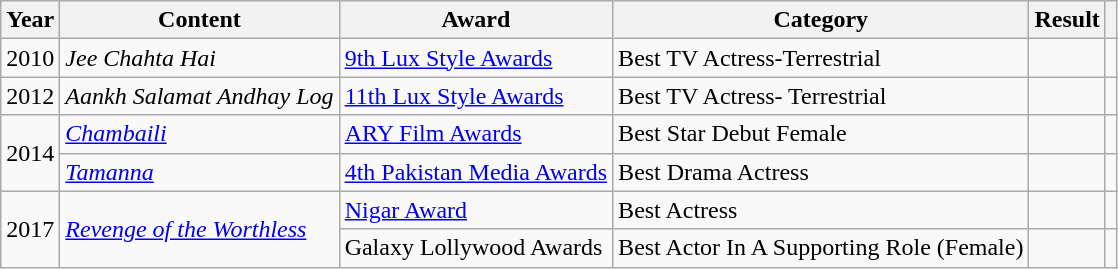<table class="wikitable sortable plainrowheaders">
<tr style="text-align:center;">
<th scope="col">Year</th>
<th scope="col">Content</th>
<th scope="col">Award</th>
<th scope="col">Category</th>
<th class="unsortable" scope="col">Result</th>
<th></th>
</tr>
<tr>
<td>2010</td>
<td><em>Jee Chahta Hai</em></td>
<td><a href='#'>9th Lux Style Awards</a></td>
<td>Best TV Actress-Terrestrial</td>
<td></td>
<td></td>
</tr>
<tr>
<td>2012</td>
<td><em>Aankh Salamat Andhay Log</em></td>
<td><a href='#'>11th Lux Style Awards</a></td>
<td>Best TV Actress- Terrestrial</td>
<td></td>
<td></td>
</tr>
<tr>
<td rowspan="2">2014</td>
<td><em><a href='#'>Chambaili</a></em></td>
<td><a href='#'>ARY Film Awards</a></td>
<td>Best Star Debut Female</td>
<td></td>
<td></td>
</tr>
<tr>
<td><em><a href='#'>Tamanna</a></em></td>
<td><a href='#'>4th Pakistan Media Awards</a></td>
<td>Best Drama Actress</td>
<td></td>
<td></td>
</tr>
<tr>
<td rowspan="2">2017</td>
<td rowspan="2"><em><a href='#'>Revenge of the Worthless</a></em></td>
<td><a href='#'>Nigar Award</a></td>
<td>Best Actress</td>
<td></td>
<td></td>
</tr>
<tr>
<td>Galaxy Lollywood Awards</td>
<td>Best Actor In A Supporting Role (Female)</td>
<td></td>
<td></td>
</tr>
</table>
